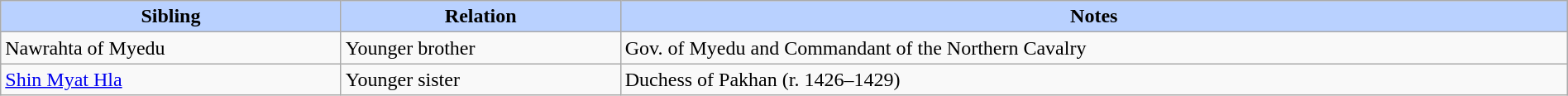<table width=100% class="wikitable">
<tr>
<th style="background-color:#B9D1FF">Sibling</th>
<th style="background-color:#B9D1FF">Relation</th>
<th style="background-color:#B9D1FF">Notes</th>
</tr>
<tr>
<td>Nawrahta of Myedu</td>
<td>Younger brother</td>
<td>Gov. of Myedu and Commandant of the Northern Cavalry</td>
</tr>
<tr>
<td><a href='#'>Shin Myat Hla</a></td>
<td>Younger sister</td>
<td>Duchess of Pakhan (r. 1426–1429)</td>
</tr>
</table>
